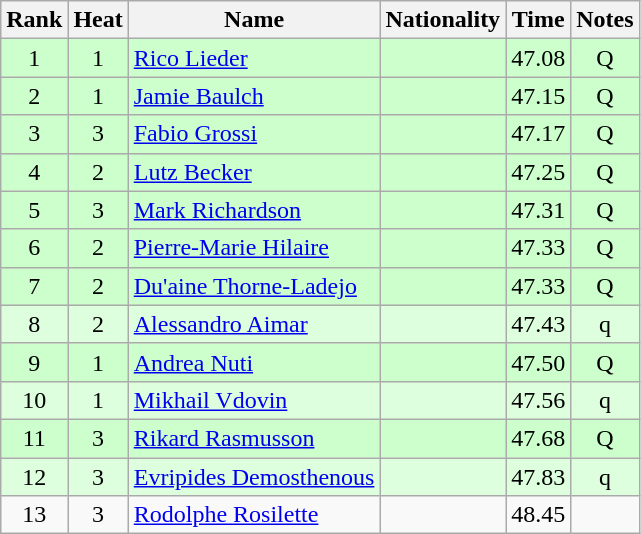<table class="wikitable sortable" style="text-align:center">
<tr>
<th>Rank</th>
<th>Heat</th>
<th>Name</th>
<th>Nationality</th>
<th>Time</th>
<th>Notes</th>
</tr>
<tr bgcolor=ccffcc>
<td>1</td>
<td>1</td>
<td align="left"><a href='#'>Rico Lieder</a></td>
<td align=left></td>
<td>47.08</td>
<td>Q</td>
</tr>
<tr bgcolor=ccffcc>
<td>2</td>
<td>1</td>
<td align="left"><a href='#'>Jamie Baulch</a></td>
<td align=left></td>
<td>47.15</td>
<td>Q</td>
</tr>
<tr bgcolor=ccffcc>
<td>3</td>
<td>3</td>
<td align="left"><a href='#'>Fabio Grossi</a></td>
<td align=left></td>
<td>47.17</td>
<td>Q</td>
</tr>
<tr bgcolor=ccffcc>
<td>4</td>
<td>2</td>
<td align="left"><a href='#'>Lutz Becker</a></td>
<td align=left></td>
<td>47.25</td>
<td>Q</td>
</tr>
<tr bgcolor=ccffcc>
<td>5</td>
<td>3</td>
<td align="left"><a href='#'>Mark Richardson</a></td>
<td align=left></td>
<td>47.31</td>
<td>Q</td>
</tr>
<tr bgcolor=ccffcc>
<td>6</td>
<td>2</td>
<td align="left"><a href='#'>Pierre-Marie Hilaire</a></td>
<td align=left></td>
<td>47.33</td>
<td>Q</td>
</tr>
<tr bgcolor=ccffcc>
<td>7</td>
<td>2</td>
<td align="left"><a href='#'>Du'aine Thorne-Ladejo</a></td>
<td align=left></td>
<td>47.33</td>
<td>Q</td>
</tr>
<tr bgcolor=ddffdd>
<td>8</td>
<td>2</td>
<td align="left"><a href='#'>Alessandro Aimar</a></td>
<td align=left></td>
<td>47.43</td>
<td>q</td>
</tr>
<tr bgcolor=ccffcc>
<td>9</td>
<td>1</td>
<td align="left"><a href='#'>Andrea Nuti</a></td>
<td align=left></td>
<td>47.50</td>
<td>Q</td>
</tr>
<tr bgcolor=ddffdd>
<td>10</td>
<td>1</td>
<td align="left"><a href='#'>Mikhail Vdovin</a></td>
<td align=left></td>
<td>47.56</td>
<td>q</td>
</tr>
<tr bgcolor=ccffcc>
<td>11</td>
<td>3</td>
<td align="left"><a href='#'>Rikard Rasmusson</a></td>
<td align=left></td>
<td>47.68</td>
<td>Q</td>
</tr>
<tr bgcolor=ddffdd>
<td>12</td>
<td>3</td>
<td align="left"><a href='#'>Evripides Demosthenous</a></td>
<td align=left></td>
<td>47.83</td>
<td>q</td>
</tr>
<tr>
<td>13</td>
<td>3</td>
<td align="left"><a href='#'>Rodolphe Rosilette</a></td>
<td align=left></td>
<td>48.45</td>
<td></td>
</tr>
</table>
